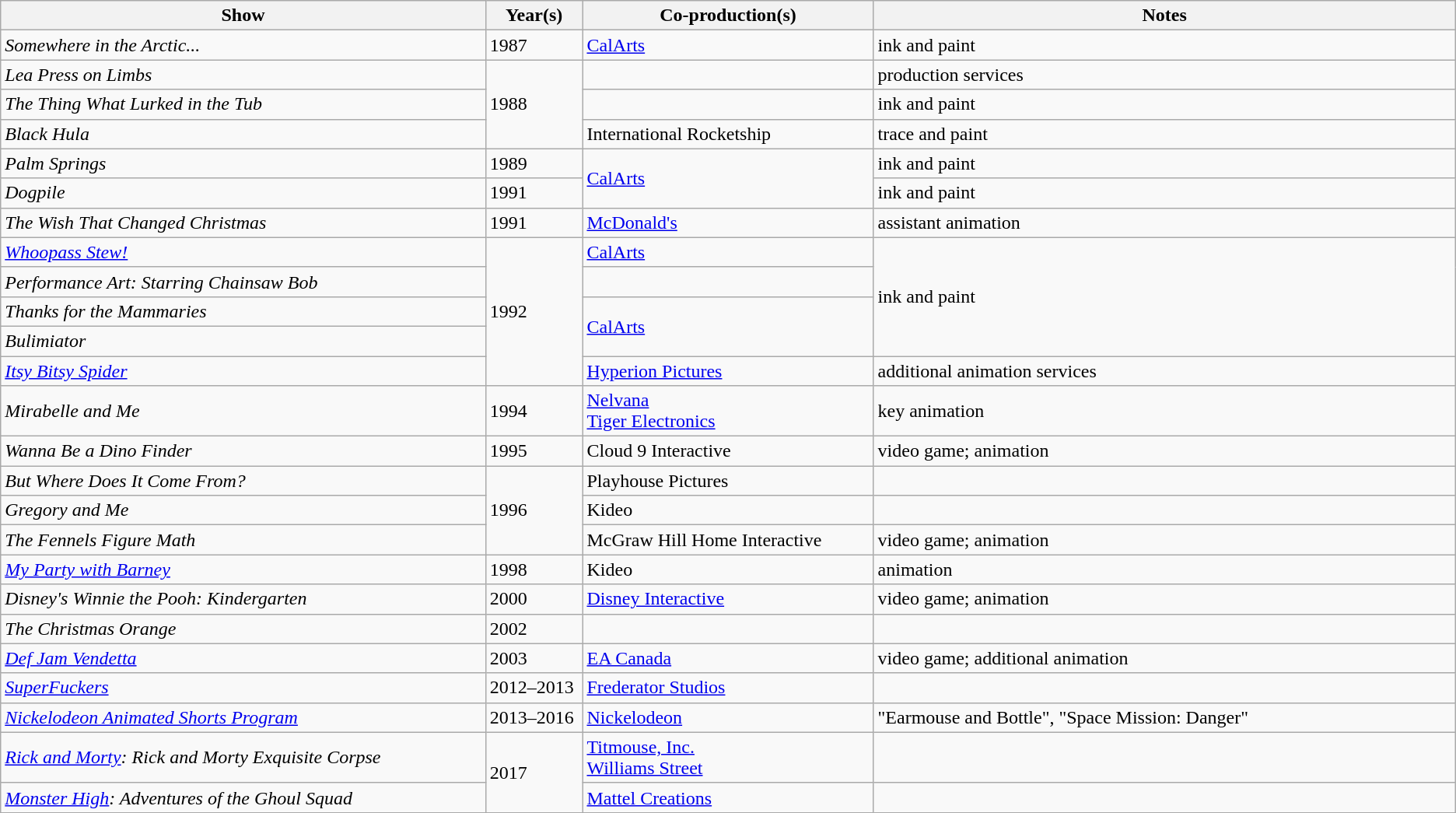<table class="wikitable sortable" style="width: auto; style="width:75%;" table-layout: fixed;" |>
<tr>
<th style="width:25%;">Show</th>
<th style="width:5%;">Year(s)</th>
<th style="width:15%;">Co-production(s)</th>
<th style="width:30%;" class="unsortable">Notes</th>
</tr>
<tr>
<td><em>Somewhere in the Arctic...</em></td>
<td>1987</td>
<td><a href='#'>CalArts</a></td>
<td>ink and paint</td>
</tr>
<tr>
<td><em>Lea Press on Limbs</em></td>
<td rowspan="3">1988</td>
<td></td>
<td>production services</td>
</tr>
<tr>
<td><em>The Thing What Lurked in the Tub</em></td>
<td></td>
<td>ink and paint</td>
</tr>
<tr>
<td><em>Black Hula</em></td>
<td>International Rocketship</td>
<td>trace and paint</td>
</tr>
<tr>
<td><em>Palm Springs</em></td>
<td>1989</td>
<td rowspan="2"><a href='#'>CalArts</a></td>
<td>ink and paint</td>
</tr>
<tr>
<td><em>Dogpile</em></td>
<td>1991</td>
<td>ink and paint</td>
</tr>
<tr>
<td><em>The Wish That Changed Christmas</em></td>
<td>1991</td>
<td><a href='#'>McDonald's</a></td>
<td>assistant animation</td>
</tr>
<tr>
<td><em><a href='#'>Whoopass Stew!</a></em></td>
<td rowspan="5">1992</td>
<td><a href='#'>CalArts</a></td>
<td rowspan="4">ink and paint</td>
</tr>
<tr>
<td><em>Performance Art: Starring Chainsaw Bob</em></td>
<td></td>
</tr>
<tr>
<td><em>Thanks for the Mammaries</em></td>
<td rowspan="2"><a href='#'>CalArts</a></td>
</tr>
<tr>
<td><em>Bulimiator</em></td>
</tr>
<tr>
<td><em><a href='#'>Itsy Bitsy Spider</a></em></td>
<td><a href='#'>Hyperion Pictures</a></td>
<td>additional animation services</td>
</tr>
<tr>
<td><em>Mirabelle and Me</em></td>
<td>1994</td>
<td><a href='#'>Nelvana</a><br><a href='#'>Tiger Electronics</a></td>
<td>key animation</td>
</tr>
<tr>
<td><em>Wanna Be a Dino Finder</em></td>
<td>1995</td>
<td>Cloud 9 Interactive</td>
<td>video game; animation</td>
</tr>
<tr>
<td><em>But Where Does It Come From?</em></td>
<td rowspan="3">1996</td>
<td>Playhouse Pictures</td>
<td></td>
</tr>
<tr>
<td><em>Gregory and Me</em></td>
<td>Kideo</td>
<td></td>
</tr>
<tr>
<td><em>The Fennels Figure Math</em></td>
<td>McGraw Hill Home Interactive</td>
<td>video game; animation</td>
</tr>
<tr>
<td><em><a href='#'>My Party with Barney</a></em></td>
<td>1998</td>
<td>Kideo</td>
<td>animation</td>
</tr>
<tr>
<td><em>Disney's Winnie the Pooh: Kindergarten</em></td>
<td>2000</td>
<td><a href='#'>Disney Interactive</a></td>
<td>video game; animation</td>
</tr>
<tr>
<td><em>The Christmas Orange</em></td>
<td>2002</td>
<td></td>
<td></td>
</tr>
<tr>
<td><em><a href='#'>Def Jam Vendetta</a></em></td>
<td>2003</td>
<td><a href='#'>EA Canada</a></td>
<td>video game; additional animation</td>
</tr>
<tr>
<td><em><a href='#'>SuperFuckers</a></em></td>
<td>2012–2013</td>
<td><a href='#'>Frederator Studios</a></td>
<td></td>
</tr>
<tr>
<td><em><a href='#'>Nickelodeon Animated Shorts Program</a></em></td>
<td>2013–2016</td>
<td><a href='#'>Nickelodeon</a></td>
<td>"Earmouse and Bottle", "Space Mission: Danger"</td>
</tr>
<tr>
<td><em><a href='#'>Rick and Morty</a>: Rick and Morty Exquisite Corpse</em></td>
<td rowspan="2">2017</td>
<td><a href='#'>Titmouse, Inc.</a><br><a href='#'>Williams Street</a></td>
<td></td>
</tr>
<tr>
<td><em><a href='#'>Monster High</a>: Adventures of the Ghoul Squad</em></td>
<td><a href='#'>Mattel Creations</a></td>
<td></td>
</tr>
</table>
